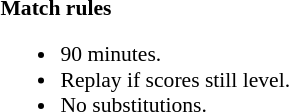<table width=100% style="font-size: 90%">
<tr>
<td width=50% valign=top><br><strong>Match rules</strong><ul><li>90 minutes.</li><li>Replay if scores still level.</li><li>No substitutions.</li></ul></td>
</tr>
</table>
